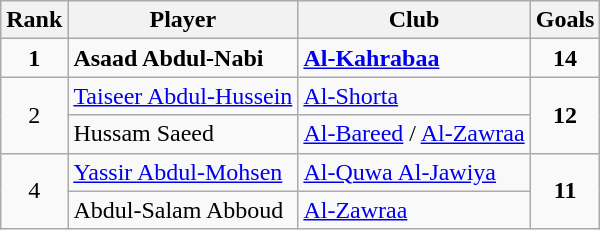<table class="wikitable" style="text-align:center">
<tr>
<th>Rank</th>
<th>Player</th>
<th>Club</th>
<th>Goals</th>
</tr>
<tr>
<td rowspan="1"><strong>1</strong></td>
<td align="left"> <strong>Asaad Abdul-Nabi</strong></td>
<td align="left"><strong><a href='#'>Al-Kahrabaa</a></strong></td>
<td rowspan=1 align="center"><strong>14</strong></td>
</tr>
<tr>
<td rowspan="2">2</td>
<td align="left"> <a href='#'>Taiseer Abdul-Hussein</a></td>
<td align="left"><a href='#'>Al-Shorta</a></td>
<td rowspan=2 align="center"><strong>12</strong></td>
</tr>
<tr>
<td align="left"> Hussam Saeed</td>
<td align="left"><a href='#'>Al-Bareed</a> / <a href='#'>Al-Zawraa</a></td>
</tr>
<tr>
<td rowspan="2">4</td>
<td align="left"> <a href='#'>Yassir Abdul-Mohsen</a></td>
<td align="left"><a href='#'>Al-Quwa Al-Jawiya</a></td>
<td rowspan=2 align="center"><strong>11</strong></td>
</tr>
<tr>
<td align="left"> Abdul-Salam Abboud</td>
<td align="left"><a href='#'>Al-Zawraa</a></td>
</tr>
</table>
